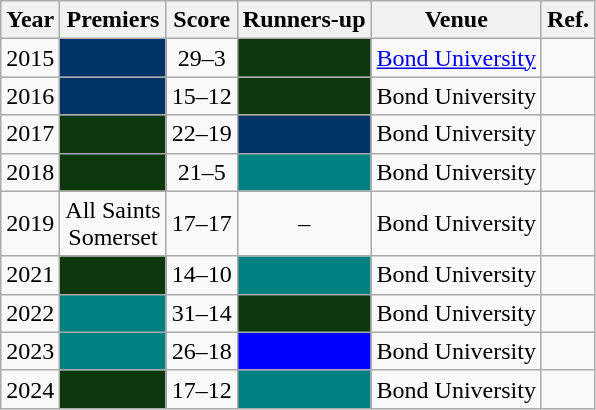<table class="wikitable sortable" style="text-align:left">
<tr>
<th>Year</th>
<th>Premiers</th>
<th class="unsortable">Score</th>
<th>Runners-up</th>
<th>Venue</th>
<th class="unsortable">Ref.</th>
</tr>
<tr>
<td align=center>2015</td>
<td bgcolor="#003366" div style="text-align: center;"></td>
<td align=center>29–3</td>
<td bgcolor="#0d370d" div style="text-align: center;"></td>
<td align=center><a href='#'>Bond University</a></td>
<td align=center></td>
</tr>
<tr>
<td align=center>2016</td>
<td bgcolor="#003366" div style="text-align: center;"></td>
<td align=center>15–12</td>
<td bgcolor="#0d370d" div style="text-align: center;"></td>
<td align=center>Bond University</td>
<td align=center></td>
</tr>
<tr>
<td align=center>2017</td>
<td bgcolor="#0d370d" div style="text-align: center;"></td>
<td align=center>22–19</td>
<td bgcolor="#003366" div style="text-align: center;"></td>
<td align=center>Bond University</td>
<td align=center></td>
</tr>
<tr>
<td align=center>2018</td>
<td bgcolor="#0d370d" div style="text-align: center;"></td>
<td align=center>21–5</td>
<td bgcolor="#008080" div style="text-align: center;"></td>
<td align=center>Bond University</td>
<td align=center></td>
</tr>
<tr>
<td align=center>2019</td>
<td align=center>All Saints<br>Somerset</td>
<td align=center>17–17</td>
<td align=center>–</td>
<td align=center>Bond University</td>
<td align=center></td>
</tr>
<tr>
<td align=center>2021</td>
<td bgcolor="#0d370d" div style="text-align: center;"></td>
<td align=center>14–10</td>
<td bgcolor="#008080" div style="text-align: center;"></td>
<td align=center>Bond University</td>
<td align=center></td>
</tr>
<tr>
<td align=center>2022</td>
<td bgcolor="#008080" div style="text-align: center;"></td>
<td align=center>31–14</td>
<td bgcolor="#0d370d" div style="text-align: center;"></td>
<td align=center>Bond University</td>
<td align=center></td>
</tr>
<tr>
<td align=center>2023</td>
<td bgcolor="#008080" div style="text-align: center;"></td>
<td align=center>26–18</td>
<td bgcolor="#0000FF" div style="text-align: center;"></td>
<td align=center>Bond University</td>
<td align=center></td>
</tr>
<tr>
<td align=center>2024</td>
<td bgcolor="#0d370d" div style="text-align: center;"></td>
<td align=center>17–12</td>
<td bgcolor="#008080" div style="text-align: center;"></td>
<td align=center>Bond University</td>
<td align=center></td>
</tr>
</table>
